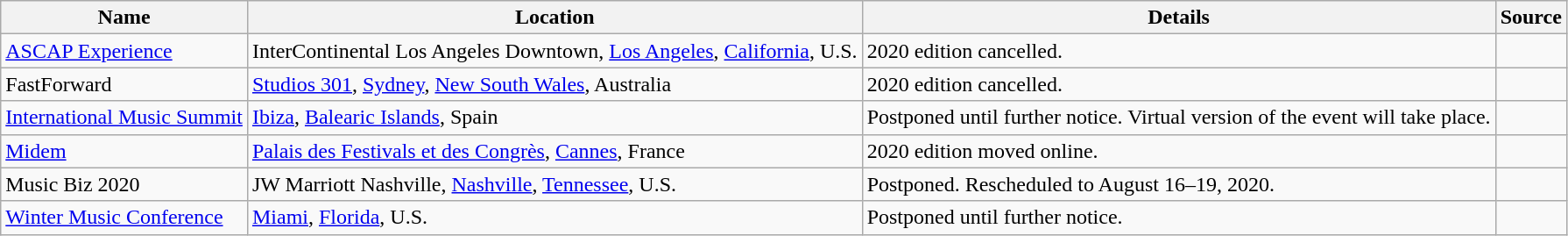<table class="wikitable sortable">
<tr>
<th>Name</th>
<th>Location</th>
<th>Details</th>
<th>Source</th>
</tr>
<tr>
<td><a href='#'>ASCAP Experience</a></td>
<td>InterContinental Los Angeles Downtown, <a href='#'>Los Angeles</a>, <a href='#'>California</a>, U.S.</td>
<td>2020 edition cancelled.</td>
<td></td>
</tr>
<tr>
<td>FastForward</td>
<td><a href='#'>Studios 301</a>, <a href='#'>Sydney</a>, <a href='#'>New South Wales</a>, Australia</td>
<td>2020 edition cancelled.</td>
<td></td>
</tr>
<tr>
<td><a href='#'>International Music Summit</a></td>
<td><a href='#'>Ibiza</a>, <a href='#'>Balearic Islands</a>, Spain</td>
<td>Postponed until further notice. Virtual version of the event will take place.</td>
<td></td>
</tr>
<tr>
<td><a href='#'>Midem</a></td>
<td><a href='#'>Palais des Festivals et des Congrès</a>, <a href='#'>Cannes</a>, France</td>
<td>2020 edition moved online.</td>
<td></td>
</tr>
<tr>
<td>Music Biz 2020</td>
<td>JW Marriott Nashville, <a href='#'>Nashville</a>, <a href='#'>Tennessee</a>, U.S.</td>
<td>Postponed. Rescheduled to August 16–19, 2020.</td>
<td></td>
</tr>
<tr>
<td><a href='#'>Winter Music Conference</a></td>
<td><a href='#'>Miami</a>, <a href='#'>Florida</a>, U.S.</td>
<td>Postponed until further notice.</td>
<td></td>
</tr>
</table>
